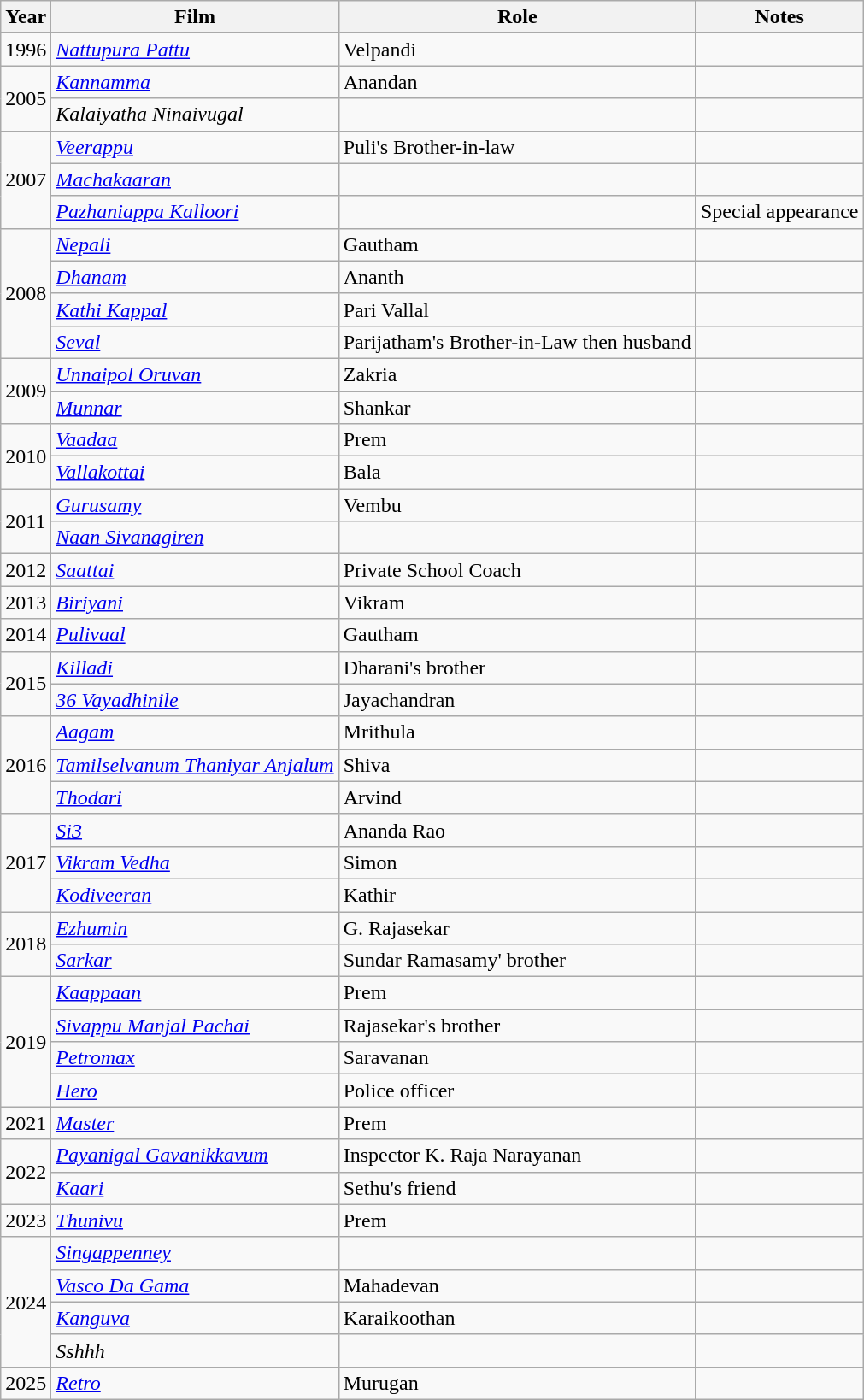<table class="wikitable sortable" style="font-size:100%">
<tr>
<th>Year</th>
<th>Film</th>
<th>Role</th>
<th>Notes</th>
</tr>
<tr>
<td>1996</td>
<td><em><a href='#'>Nattupura Pattu</a></em></td>
<td>Velpandi</td>
<td></td>
</tr>
<tr>
<td rowspan="2">2005</td>
<td><em><a href='#'>Kannamma</a></em></td>
<td>Anandan</td>
<td></td>
</tr>
<tr>
<td><em>Kalaiyatha Ninaivugal</em></td>
<td></td>
<td></td>
</tr>
<tr>
<td rowspan="3">2007</td>
<td><em><a href='#'>Veerappu</a></em></td>
<td>Puli's Brother-in-law</td>
<td></td>
</tr>
<tr>
<td><em><a href='#'>Machakaaran</a></em></td>
<td></td>
<td></td>
</tr>
<tr>
<td><em><a href='#'>Pazhaniappa Kalloori</a></em></td>
<td></td>
<td>Special appearance</td>
</tr>
<tr>
<td rowspan="4">2008</td>
<td><em><a href='#'>Nepali</a></em></td>
<td>Gautham</td>
<td></td>
</tr>
<tr>
<td><em><a href='#'>Dhanam</a></em></td>
<td>Ananth</td>
<td></td>
</tr>
<tr>
<td><em><a href='#'>Kathi Kappal</a></em></td>
<td>Pari Vallal</td>
<td></td>
</tr>
<tr>
<td><em><a href='#'>Seval</a></em></td>
<td>Parijatham's Brother-in-Law then husband</td>
<td></td>
</tr>
<tr>
<td rowspan="2">2009</td>
<td><em><a href='#'>Unnaipol Oruvan</a></em></td>
<td>Zakria</td>
<td></td>
</tr>
<tr>
<td><em><a href='#'>Munnar</a></em></td>
<td>Shankar</td>
<td></td>
</tr>
<tr>
<td rowspan="2">2010</td>
<td><em><a href='#'>Vaadaa</a></em></td>
<td>Prem</td>
<td></td>
</tr>
<tr>
<td><em><a href='#'>Vallakottai</a></em></td>
<td>Bala</td>
<td></td>
</tr>
<tr>
<td rowspan="2">2011</td>
<td><em><a href='#'>Gurusamy</a></em></td>
<td>Vembu</td>
<td></td>
</tr>
<tr>
<td><em><a href='#'>Naan Sivanagiren</a></em></td>
<td></td>
<td></td>
</tr>
<tr>
<td>2012</td>
<td><em><a href='#'>Saattai</a></em></td>
<td>Private School Coach</td>
<td></td>
</tr>
<tr>
<td>2013</td>
<td><em><a href='#'>Biriyani</a></em></td>
<td>Vikram</td>
<td></td>
</tr>
<tr>
<td>2014</td>
<td><em><a href='#'>Pulivaal</a></em></td>
<td>Gautham</td>
<td></td>
</tr>
<tr>
<td rowspan="2">2015</td>
<td><em><a href='#'>Killadi</a></em></td>
<td>Dharani's brother</td>
<td></td>
</tr>
<tr>
<td><em><a href='#'>36 Vayadhinile</a></em></td>
<td>Jayachandran</td>
<td></td>
</tr>
<tr>
<td rowspan="3">2016</td>
<td><em><a href='#'>Aagam</a></em></td>
<td>Mrithula</td>
<td></td>
</tr>
<tr>
<td><em><a href='#'>Tamilselvanum Thaniyar Anjalum</a></em></td>
<td>Shiva</td>
<td></td>
</tr>
<tr>
<td><em><a href='#'>Thodari</a></em></td>
<td>Arvind</td>
<td></td>
</tr>
<tr>
<td rowspan="3">2017</td>
<td><em><a href='#'>Si3</a></em></td>
<td>Ananda Rao</td>
<td></td>
</tr>
<tr>
<td><em><a href='#'>Vikram Vedha</a></em></td>
<td>Simon</td>
<td></td>
</tr>
<tr>
<td><em><a href='#'>Kodiveeran</a></em></td>
<td>Kathir</td>
<td></td>
</tr>
<tr>
<td rowspan="2">2018</td>
<td><em><a href='#'>Ezhumin</a></em></td>
<td>G. Rajasekar</td>
<td></td>
</tr>
<tr>
<td><em><a href='#'>Sarkar</a></em></td>
<td>Sundar Ramasamy' brother</td>
<td></td>
</tr>
<tr>
<td rowspan="4">2019</td>
<td><em><a href='#'>Kaappaan</a></em></td>
<td>Prem</td>
<td></td>
</tr>
<tr>
<td><em><a href='#'>Sivappu Manjal Pachai</a></em></td>
<td>Rajasekar's brother</td>
<td></td>
</tr>
<tr>
<td><em><a href='#'>Petromax</a></em></td>
<td>Saravanan</td>
<td></td>
</tr>
<tr>
<td><em><a href='#'>Hero</a></em></td>
<td>Police officer</td>
<td></td>
</tr>
<tr>
<td>2021</td>
<td><em><a href='#'>Master</a></em></td>
<td>Prem</td>
<td></td>
</tr>
<tr>
<td rowspan="2">2022</td>
<td><em><a href='#'>Payanigal Gavanikkavum</a></em></td>
<td>Inspector K. Raja Narayanan</td>
<td></td>
</tr>
<tr>
<td><em><a href='#'>Kaari</a></em></td>
<td>Sethu's friend</td>
<td></td>
</tr>
<tr>
<td>2023</td>
<td><em><a href='#'>Thunivu</a></em></td>
<td>Prem</td>
<td></td>
</tr>
<tr>
<td rowspan="4">2024</td>
<td><em><a href='#'>Singappenney</a></em></td>
<td></td>
<td></td>
</tr>
<tr>
<td><em><a href='#'>Vasco Da Gama</a></em></td>
<td>Mahadevan</td>
<td></td>
</tr>
<tr>
<td><em><a href='#'>Kanguva</a></em></td>
<td>Karaikoothan</td>
<td></td>
</tr>
<tr>
<td><em>Sshhh</em></td>
<td></td>
<td></td>
</tr>
<tr>
<td>2025</td>
<td><em><a href='#'>Retro</a></em></td>
<td>Murugan</td>
</tr>
</table>
